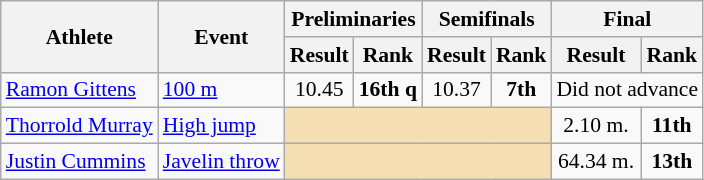<table class=wikitable style="font-size:90%">
<tr>
<th rowspan="2">Athlete</th>
<th rowspan="2">Event</th>
<th colspan="2">Preliminaries</th>
<th colspan="2">Semifinals</th>
<th colspan="2">Final</th>
</tr>
<tr>
<th>Result</th>
<th>Rank</th>
<th>Result</th>
<th>Rank</th>
<th>Result</th>
<th>Rank</th>
</tr>
<tr>
<td><a href='#'>Ramon Gittens</a></td>
<td><a href='#'>100 m</a></td>
<td align=center>10.45</td>
<td align=center><strong>16th q</strong></td>
<td align=center>10.37</td>
<td align=center><strong>7th</strong></td>
<td align=center colspan=2>Did not advance</td>
</tr>
<tr>
<td><a href='#'>Thorrold Murray</a></td>
<td><a href='#'>High jump</a></td>
<td colspan=4 bgcolor=wheat></td>
<td align=center>2.10 m.</td>
<td align=center><strong>11th</strong></td>
</tr>
<tr>
<td><a href='#'>Justin Cummins</a></td>
<td><a href='#'>Javelin throw</a></td>
<td colspan=4 bgcolor=wheat></td>
<td align=center>64.34 m.</td>
<td align=center><strong>13th</strong></td>
</tr>
</table>
